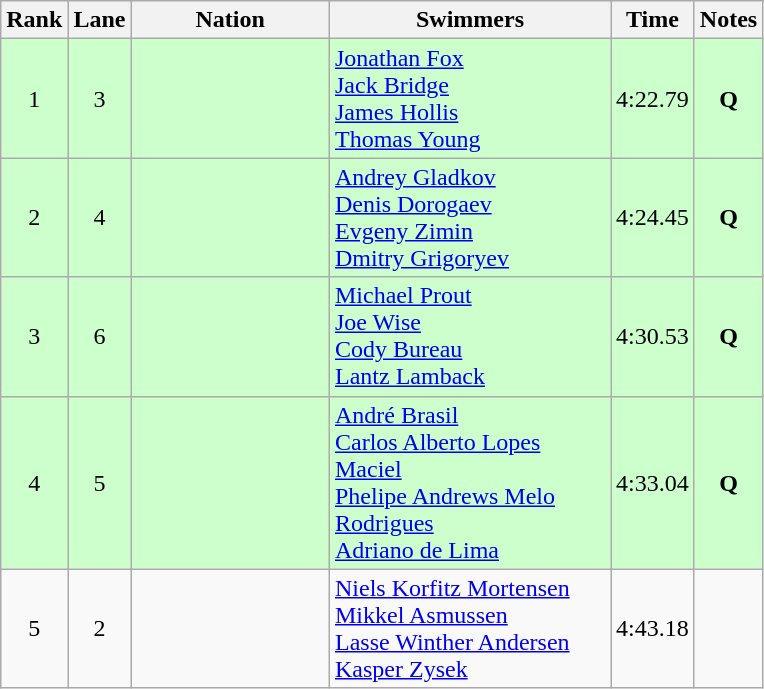<table class="wikitable sortable" style="text-align:center">
<tr>
<th>Rank</th>
<th>Lane</th>
<th style="width:125px">Nation</th>
<th Class="unsortable" style="width:180px">Swimmers</th>
<th>Time</th>
<th>Notes</th>
</tr>
<tr style="background:#cfc;">
<td>1</td>
<td>3</td>
<td style="text-align:left"></td>
<td style="text-align:left"><a href='#'>Jonathan Fox</a><br> <a href='#'>Jack Bridge</a><br> <a href='#'>James Hollis</a><br> <a href='#'>Thomas Young</a></td>
<td>4:22.79</td>
<td><strong>Q</strong></td>
</tr>
<tr style="background:#cfc;">
<td>2</td>
<td>4</td>
<td style="text-align:left"></td>
<td style="text-align:left"><a href='#'>Andrey Gladkov</a><br> <a href='#'>Denis Dorogaev</a><br> <a href='#'>Evgeny Zimin</a><br> <a href='#'>Dmitry Grigoryev</a></td>
<td>4:24.45</td>
<td><strong>Q</strong></td>
</tr>
<tr style="background:#cfc;">
<td>3</td>
<td>6</td>
<td style="text-align:left"></td>
<td style="text-align:left"><a href='#'>Michael Prout</a><br> <a href='#'>Joe Wise</a><br> <a href='#'>Cody Bureau</a><br> <a href='#'>Lantz Lamback</a></td>
<td>4:30.53</td>
<td><strong>Q</strong></td>
</tr>
<tr style="background:#cfc;">
<td>4</td>
<td>5</td>
<td style="text-align:left"></td>
<td style="text-align:left"><a href='#'>André Brasil</a><br> <a href='#'>Carlos Alberto Lopes Maciel</a><br> <a href='#'>Phelipe Andrews Melo Rodrigues</a><br> <a href='#'>Adriano de Lima</a></td>
<td>4:33.04</td>
<td><strong>Q</strong></td>
</tr>
<tr>
<td>5</td>
<td>2</td>
<td style="text-align:left"></td>
<td style="text-align:left"><a href='#'>Niels Korfitz Mortensen</a><br> <a href='#'>Mikkel Asmussen</a><br> <a href='#'>Lasse Winther Andersen</a><br> <a href='#'>Kasper Zysek</a></td>
<td>4:43.18</td>
<td></td>
</tr>
</table>
